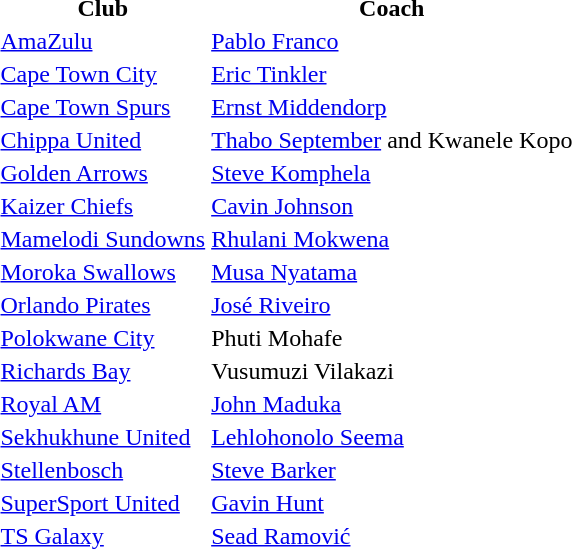<table>
<tr>
<th><strong>Club</strong></th>
<th>Coach</th>
</tr>
<tr>
<td><a href='#'>AmaZulu</a></td>
<td><a href='#'>Pablo Franco</a></td>
</tr>
<tr>
<td><a href='#'>Cape Town City</a></td>
<td><a href='#'>Eric Tinkler</a></td>
</tr>
<tr>
<td><a href='#'>Cape Town Spurs</a></td>
<td><a href='#'>Ernst Middendorp</a></td>
</tr>
<tr>
<td><a href='#'>Chippa United</a></td>
<td><a href='#'>Thabo September</a> and Kwanele Kopo</td>
</tr>
<tr>
<td><a href='#'>Golden Arrows</a></td>
<td><a href='#'>Steve Komphela</a></td>
</tr>
<tr>
<td><a href='#'>Kaizer Chiefs</a></td>
<td><a href='#'>Cavin Johnson</a></td>
</tr>
<tr>
<td><a href='#'>Mamelodi Sundowns</a></td>
<td><a href='#'>Rhulani Mokwena</a></td>
</tr>
<tr>
<td><a href='#'>Moroka Swallows</a></td>
<td><a href='#'>Musa Nyatama</a></td>
</tr>
<tr>
<td><a href='#'>Orlando Pirates</a></td>
<td><a href='#'>José Riveiro</a></td>
</tr>
<tr>
<td><a href='#'>Polokwane City</a></td>
<td>Phuti Mohafe</td>
</tr>
<tr>
<td><a href='#'>Richards Bay</a></td>
<td>Vusumuzi Vilakazi</td>
</tr>
<tr>
<td><a href='#'>Royal AM</a></td>
<td><a href='#'>John Maduka</a></td>
</tr>
<tr>
<td><a href='#'>Sekhukhune United</a></td>
<td><a href='#'>Lehlohonolo Seema</a></td>
</tr>
<tr>
<td><a href='#'>Stellenbosch</a></td>
<td><a href='#'>Steve Barker</a></td>
</tr>
<tr>
<td><a href='#'>SuperSport United</a></td>
<td><a href='#'>Gavin Hunt</a></td>
</tr>
<tr>
<td><a href='#'>TS Galaxy</a></td>
<td><a href='#'>Sead Ramović</a></td>
</tr>
</table>
